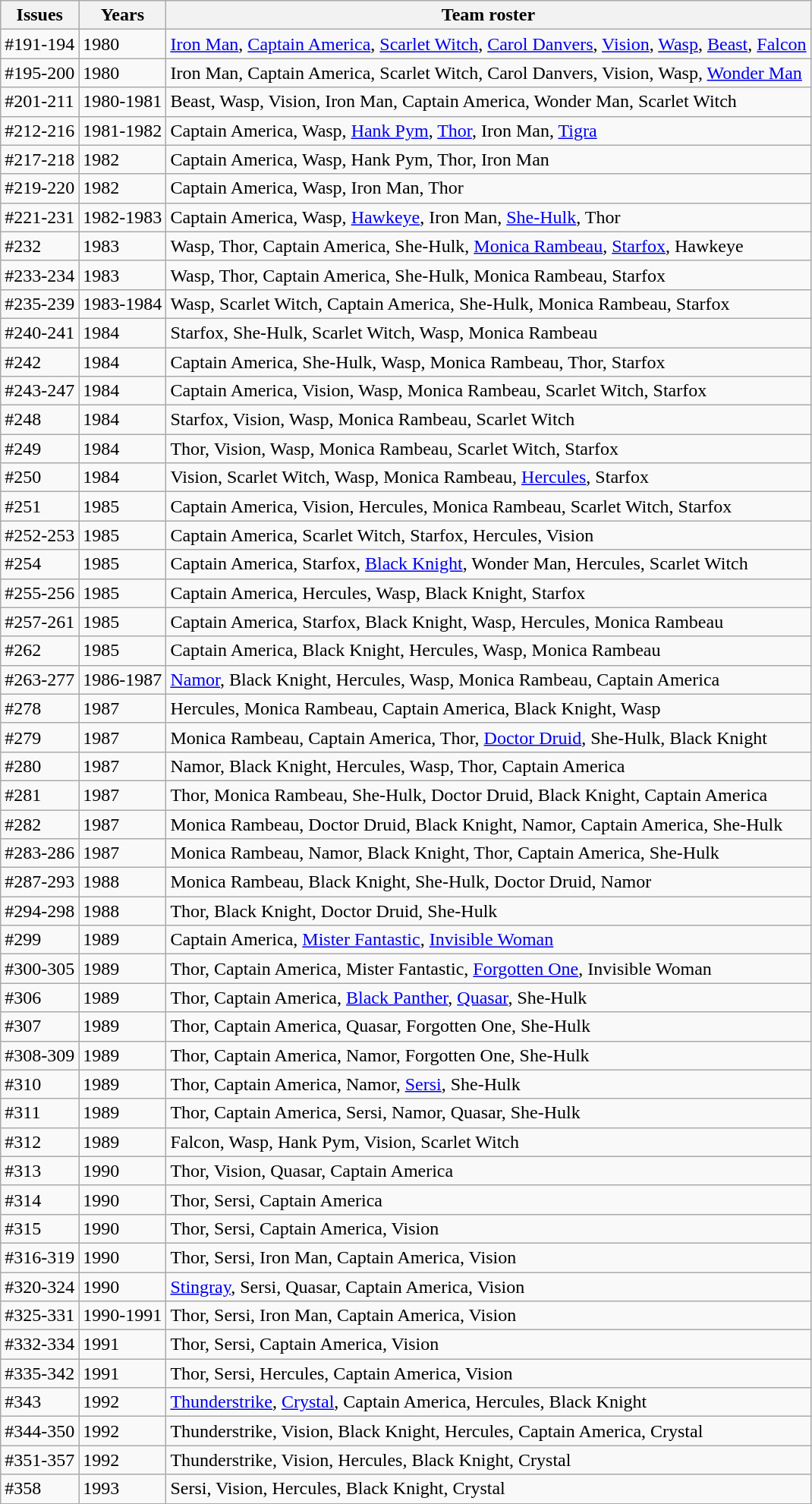<table class="wikitable">
<tr>
<th>Issues</th>
<th>Years</th>
<th>Team roster</th>
</tr>
<tr>
<td>#191-194</td>
<td>1980</td>
<td><a href='#'>Iron Man</a>, <a href='#'>Captain America</a>, <a href='#'>Scarlet Witch</a>, <a href='#'>Carol Danvers</a>, <a href='#'>Vision</a>, <a href='#'>Wasp</a>, <a href='#'>Beast</a>, <a href='#'>Falcon</a></td>
</tr>
<tr>
<td>#195-200</td>
<td>1980</td>
<td>Iron Man, Captain America, Scarlet Witch, Carol Danvers, Vision, Wasp, <a href='#'>Wonder Man</a></td>
</tr>
<tr>
<td>#201-211</td>
<td>1980-1981</td>
<td>Beast, Wasp, Vision, Iron Man, Captain America, Wonder Man, Scarlet Witch</td>
</tr>
<tr>
<td>#212-216</td>
<td>1981-1982</td>
<td>Captain America, Wasp, <a href='#'>Hank Pym</a>, <a href='#'>Thor</a>, Iron Man, <a href='#'>Tigra</a></td>
</tr>
<tr>
<td>#217-218</td>
<td>1982</td>
<td>Captain America, Wasp, Hank Pym, Thor, Iron Man</td>
</tr>
<tr>
<td>#219-220</td>
<td>1982</td>
<td>Captain America, Wasp, Iron Man, Thor</td>
</tr>
<tr>
<td>#221-231</td>
<td>1982-1983</td>
<td>Captain America, Wasp, <a href='#'>Hawkeye</a>, Iron Man, <a href='#'>She-Hulk</a>, Thor</td>
</tr>
<tr>
<td>#232</td>
<td>1983</td>
<td>Wasp, Thor, Captain America, She-Hulk, <a href='#'>Monica Rambeau</a>, <a href='#'>Starfox</a>, Hawkeye</td>
</tr>
<tr>
<td>#233-234</td>
<td>1983</td>
<td>Wasp, Thor, Captain America, She-Hulk, Monica Rambeau, Starfox</td>
</tr>
<tr>
<td>#235-239</td>
<td>1983-1984</td>
<td>Wasp, Scarlet Witch, Captain America, She-Hulk, Monica Rambeau, Starfox</td>
</tr>
<tr>
<td>#240-241</td>
<td>1984</td>
<td>Starfox, She-Hulk, Scarlet Witch, Wasp, Monica Rambeau</td>
</tr>
<tr>
<td>#242</td>
<td>1984</td>
<td>Captain America, She-Hulk, Wasp, Monica Rambeau, Thor, Starfox</td>
</tr>
<tr>
<td>#243-247</td>
<td>1984</td>
<td>Captain America, Vision, Wasp, Monica Rambeau, Scarlet Witch, Starfox</td>
</tr>
<tr>
<td>#248</td>
<td>1984</td>
<td>Starfox, Vision, Wasp, Monica Rambeau, Scarlet Witch</td>
</tr>
<tr>
<td>#249</td>
<td>1984</td>
<td>Thor, Vision, Wasp, Monica Rambeau, Scarlet Witch, Starfox</td>
</tr>
<tr>
<td>#250</td>
<td>1984</td>
<td>Vision, Scarlet Witch, Wasp, Monica Rambeau, <a href='#'>Hercules</a>, Starfox</td>
</tr>
<tr>
<td>#251</td>
<td>1985</td>
<td>Captain America, Vision, Hercules, Monica Rambeau, Scarlet Witch, Starfox</td>
</tr>
<tr>
<td>#252-253</td>
<td>1985</td>
<td>Captain America, Scarlet Witch, Starfox, Hercules, Vision</td>
</tr>
<tr>
<td>#254</td>
<td>1985</td>
<td>Captain America, Starfox, <a href='#'>Black Knight</a>, Wonder Man, Hercules, Scarlet Witch</td>
</tr>
<tr>
<td>#255-256</td>
<td>1985</td>
<td>Captain America, Hercules, Wasp, Black Knight, Starfox</td>
</tr>
<tr>
<td>#257-261</td>
<td>1985</td>
<td>Captain America, Starfox, Black Knight, Wasp, Hercules, Monica Rambeau</td>
</tr>
<tr>
<td>#262</td>
<td>1985</td>
<td>Captain America, Black Knight, Hercules, Wasp, Monica Rambeau</td>
</tr>
<tr>
<td>#263-277</td>
<td>1986-1987</td>
<td><a href='#'>Namor</a>, Black Knight, Hercules, Wasp, Monica Rambeau, Captain America</td>
</tr>
<tr>
<td>#278</td>
<td>1987</td>
<td>Hercules, Monica Rambeau, Captain America, Black Knight, Wasp</td>
</tr>
<tr>
<td>#279</td>
<td>1987</td>
<td>Monica Rambeau, Captain America, Thor, <a href='#'>Doctor Druid</a>, She-Hulk, Black Knight</td>
</tr>
<tr>
<td>#280</td>
<td>1987</td>
<td>Namor, Black Knight, Hercules, Wasp, Thor, Captain America</td>
</tr>
<tr>
<td>#281</td>
<td>1987</td>
<td>Thor, Monica Rambeau, She-Hulk, Doctor Druid, Black Knight, Captain America</td>
</tr>
<tr>
<td>#282</td>
<td>1987</td>
<td>Monica Rambeau, Doctor Druid, Black Knight, Namor, Captain America, She-Hulk</td>
</tr>
<tr>
<td>#283-286</td>
<td>1987</td>
<td>Monica Rambeau, Namor, Black Knight, Thor, Captain America, She-Hulk</td>
</tr>
<tr>
<td>#287-293</td>
<td>1988</td>
<td>Monica Rambeau, Black Knight, She-Hulk, Doctor Druid, Namor</td>
</tr>
<tr>
<td>#294-298</td>
<td>1988</td>
<td>Thor, Black Knight, Doctor Druid, She-Hulk</td>
</tr>
<tr>
<td>#299</td>
<td>1989</td>
<td>Captain America, <a href='#'>Mister Fantastic</a>, <a href='#'>Invisible Woman</a></td>
</tr>
<tr>
<td>#300-305</td>
<td>1989</td>
<td>Thor, Captain America, Mister Fantastic, <a href='#'>Forgotten One</a>, Invisible Woman</td>
</tr>
<tr>
<td>#306</td>
<td>1989</td>
<td>Thor, Captain America, <a href='#'>Black Panther</a>, <a href='#'>Quasar</a>, She-Hulk</td>
</tr>
<tr>
<td>#307</td>
<td>1989</td>
<td>Thor, Captain America, Quasar, Forgotten One, She-Hulk</td>
</tr>
<tr>
<td>#308-309</td>
<td>1989</td>
<td>Thor, Captain America, Namor, Forgotten One, She-Hulk</td>
</tr>
<tr>
<td>#310</td>
<td>1989</td>
<td>Thor, Captain America, Namor, <a href='#'>Sersi</a>, She-Hulk</td>
</tr>
<tr>
<td>#311</td>
<td>1989</td>
<td>Thor, Captain America, Sersi, Namor, Quasar, She-Hulk</td>
</tr>
<tr>
<td>#312</td>
<td>1989</td>
<td>Falcon, Wasp, Hank Pym, Vision, Scarlet Witch</td>
</tr>
<tr>
<td>#313</td>
<td>1990</td>
<td>Thor, Vision, Quasar, Captain America</td>
</tr>
<tr>
<td>#314</td>
<td>1990</td>
<td>Thor, Sersi, Captain America</td>
</tr>
<tr>
<td>#315</td>
<td>1990</td>
<td>Thor, Sersi, Captain America, Vision</td>
</tr>
<tr>
<td>#316-319</td>
<td>1990</td>
<td>Thor, Sersi, Iron Man, Captain America, Vision</td>
</tr>
<tr>
<td>#320-324</td>
<td>1990</td>
<td><a href='#'>Stingray</a>, Sersi, Quasar, Captain America, Vision</td>
</tr>
<tr>
<td>#325-331</td>
<td>1990-1991</td>
<td>Thor, Sersi, Iron Man, Captain America, Vision</td>
</tr>
<tr>
<td>#332-334</td>
<td>1991</td>
<td>Thor, Sersi, Captain America, Vision</td>
</tr>
<tr>
<td>#335-342</td>
<td>1991</td>
<td>Thor, Sersi, Hercules, Captain America, Vision</td>
</tr>
<tr>
<td>#343</td>
<td>1992</td>
<td><a href='#'>Thunderstrike</a>, <a href='#'>Crystal</a>, Captain America, Hercules, Black Knight</td>
</tr>
<tr>
<td>#344-350</td>
<td>1992</td>
<td>Thunderstrike, Vision, Black Knight, Hercules, Captain America, Crystal</td>
</tr>
<tr>
<td>#351-357</td>
<td>1992</td>
<td>Thunderstrike, Vision, Hercules, Black Knight, Crystal</td>
</tr>
<tr>
<td>#358</td>
<td>1993</td>
<td>Sersi, Vision, Hercules, Black Knight, Crystal</td>
</tr>
</table>
